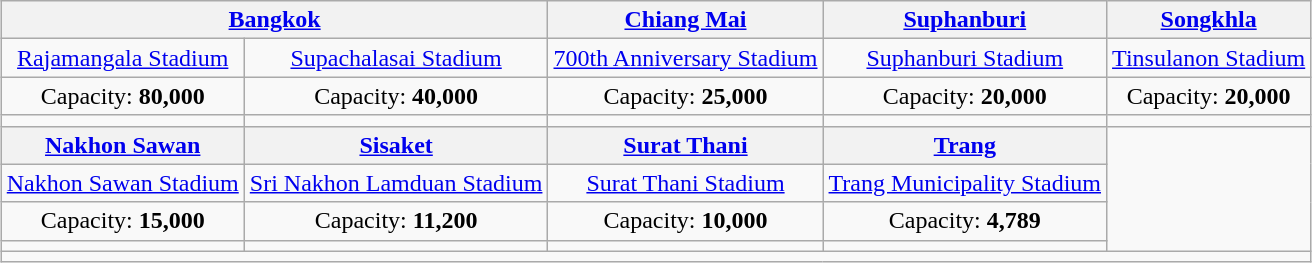<table class="wikitable" style="text-align:center;margin: auto">
<tr>
<th colspan=2><a href='#'>Bangkok</a></th>
<th><a href='#'>Chiang Mai</a></th>
<th><a href='#'>Suphanburi</a></th>
<th><a href='#'>Songkhla</a></th>
</tr>
<tr>
<td><a href='#'>Rajamangala Stadium</a></td>
<td><a href='#'>Supachalasai Stadium</a></td>
<td><a href='#'>700th Anniversary Stadium</a></td>
<td><a href='#'>Suphanburi Stadium</a></td>
<td><a href='#'>Tinsulanon Stadium</a></td>
</tr>
<tr>
<td>Capacity: <strong>80,000</strong></td>
<td>Capacity: <strong>40,000</strong></td>
<td>Capacity: <strong>25,000</strong></td>
<td>Capacity: <strong>20,000</strong></td>
<td>Capacity: <strong>20,000</strong></td>
</tr>
<tr>
<td></td>
<td></td>
<td></td>
<td></td>
<td></td>
</tr>
<tr>
<th><a href='#'>Nakhon Sawan</a></th>
<th><a href='#'>Sisaket</a></th>
<th><a href='#'>Surat Thani</a></th>
<th><a href='#'>Trang</a></th>
<td rowspan=4></td>
</tr>
<tr>
<td><a href='#'>Nakhon Sawan Stadium</a></td>
<td><a href='#'>Sri Nakhon Lamduan Stadium</a></td>
<td><a href='#'>Surat Thani Stadium</a></td>
<td><a href='#'>Trang Municipality Stadium</a></td>
</tr>
<tr>
<td>Capacity: <strong>15,000</strong></td>
<td>Capacity: <strong>11,200</strong></td>
<td>Capacity: <strong>10,000</strong></td>
<td>Capacity: <strong>4,789</strong></td>
</tr>
<tr>
<td></td>
<td></td>
<td></td>
<td></td>
</tr>
<tr>
<td rowspan=2 colspan=5></td>
</tr>
</table>
